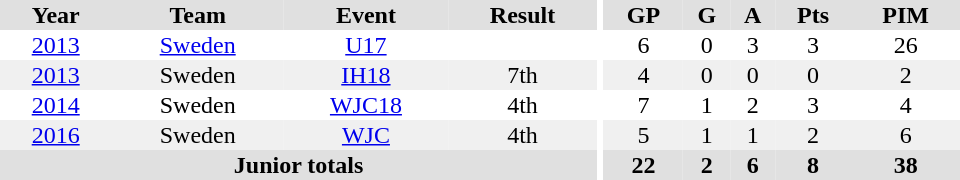<table border="0" cellpadding="1" cellspacing="0" ID="Table3" style="text-align:center; width:40em">
<tr ALIGN="center" bgcolor="#e0e0e0">
<th>Year</th>
<th>Team</th>
<th>Event</th>
<th>Result</th>
<th rowspan="99" bgcolor="#ffffff"></th>
<th>GP</th>
<th>G</th>
<th>A</th>
<th>Pts</th>
<th>PIM</th>
</tr>
<tr>
<td><a href='#'>2013</a></td>
<td><a href='#'>Sweden</a></td>
<td><a href='#'>U17</a></td>
<td></td>
<td>6</td>
<td>0</td>
<td>3</td>
<td>3</td>
<td>26</td>
</tr>
<tr bgcolor="#f0f0f0">
<td><a href='#'>2013</a></td>
<td>Sweden</td>
<td><a href='#'>IH18</a></td>
<td>7th</td>
<td>4</td>
<td>0</td>
<td>0</td>
<td>0</td>
<td>2</td>
</tr>
<tr>
<td><a href='#'>2014</a></td>
<td>Sweden</td>
<td><a href='#'>WJC18</a></td>
<td>4th</td>
<td>7</td>
<td>1</td>
<td>2</td>
<td>3</td>
<td>4</td>
</tr>
<tr bgcolor="#f0f0f0">
<td><a href='#'>2016</a></td>
<td>Sweden</td>
<td><a href='#'>WJC</a></td>
<td>4th</td>
<td>5</td>
<td>1</td>
<td>1</td>
<td>2</td>
<td>6</td>
</tr>
<tr bgcolor="#e0e0e0">
<th colspan="4">Junior totals</th>
<th>22</th>
<th>2</th>
<th>6</th>
<th>8</th>
<th>38</th>
</tr>
</table>
